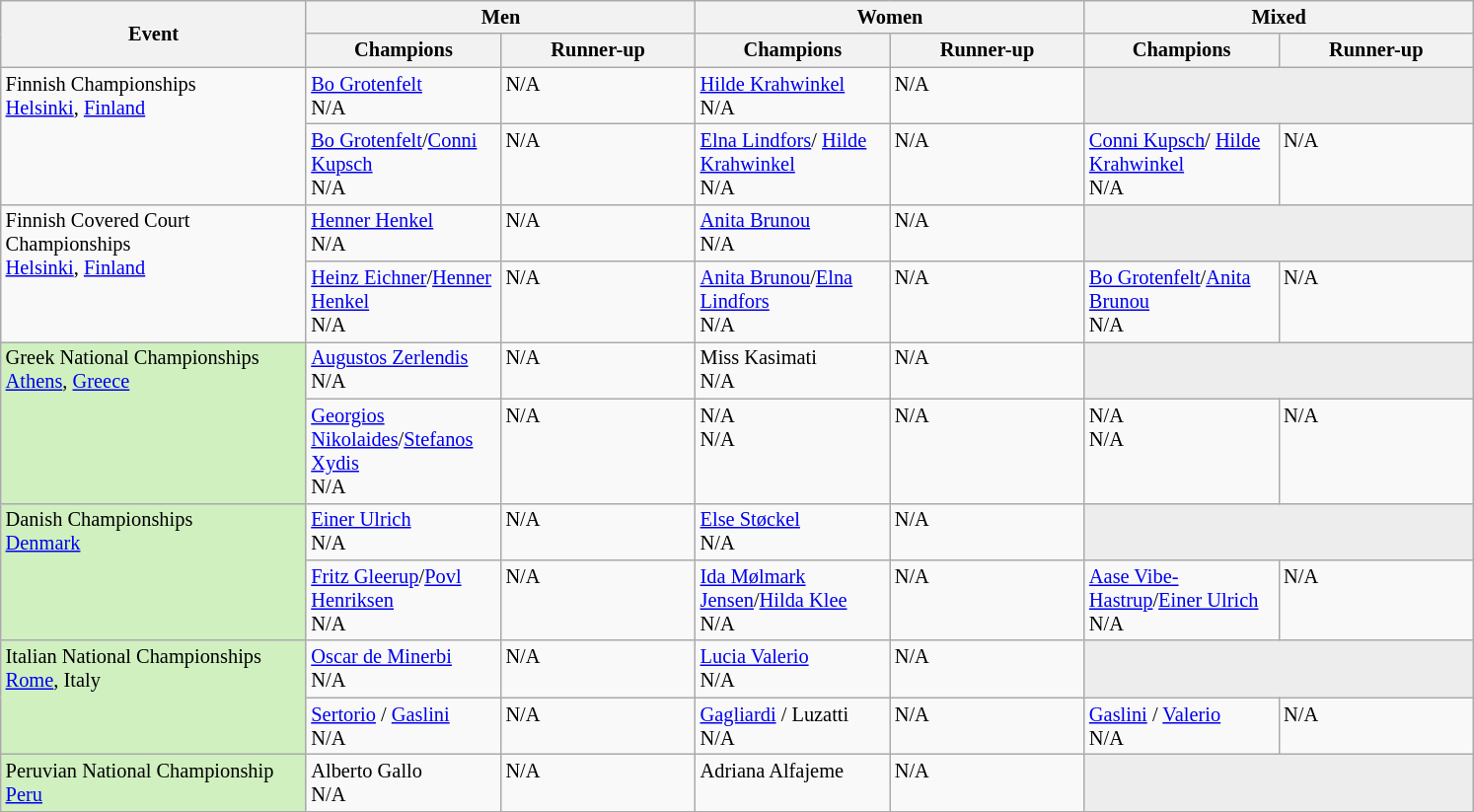<table class="wikitable" style="font-size:85%;">
<tr>
<th rowspan="2" style="width:200px;">Event</th>
<th colspan="2" style="width:250px;">Men</th>
<th colspan="2" style="width:250px;">Women</th>
<th colspan="2" style="width:250px;">Mixed</th>
</tr>
<tr>
<th style="width:125px;">Champions</th>
<th style="width:125px;">Runner-up</th>
<th style="width:125px;">Champions</th>
<th style="width:125px;">Runner-up</th>
<th style="width:125px;">Champions</th>
<th style="width:125px;">Runner-up</th>
</tr>
<tr valign=top>
<td rowspan=2>Finnish Championships<br><a href='#'>Helsinki</a>, <a href='#'>Finland</a></td>
<td> <a href='#'>Bo Grotenfelt</a><br>N/A</td>
<td>N/A</td>
<td> <a href='#'>Hilde Krahwinkel</a><br>N/A</td>
<td>N/A</td>
<td style="background:#ededed;" colspan="2"></td>
</tr>
<tr valign=top>
<td> <a href='#'>Bo Grotenfelt</a>/<a href='#'>Conni Kupsch</a><br>N/A</td>
<td>N/A</td>
<td><a href='#'>Elna Lindfors</a>/ <a href='#'>Hilde Krahwinkel</a><br>N/A</td>
<td>N/A</td>
<td><a href='#'>Conni Kupsch</a>/ <a href='#'>Hilde Krahwinkel</a><br>N/A</td>
<td>N/A</td>
</tr>
<tr valign=top>
<td rowspan=2>Finnish Covered Court Championships<br><a href='#'>Helsinki</a>, <a href='#'>Finland</a></td>
<td> <a href='#'>Henner Henkel</a><br>N/A</td>
<td>N/A</td>
<td> <a href='#'>Anita Brunou</a><br>N/A</td>
<td>N/A</td>
<td style="background:#ededed;" colspan="2"></td>
</tr>
<tr valign=top>
<td> <a href='#'>Heinz Eichner</a>/<a href='#'>Henner Henkel</a><br>N/A</td>
<td>N/A</td>
<td><a href='#'>Anita Brunou</a>/<a href='#'>Elna Lindfors</a><br>N/A</td>
<td>N/A</td>
<td><a href='#'>Bo Grotenfelt</a>/<a href='#'>Anita Brunou</a><br>N/A</td>
<td>N/A</td>
</tr>
<tr valign=top>
<td rowspan=2 style="background:#d0f0c0">Greek National Championships<br><a href='#'>Athens</a>, <a href='#'>Greece</a></td>
<td> <a href='#'>Augustos Zerlendis</a><br>N/A</td>
<td>N/A</td>
<td> Miss Kasimati<br>N/A</td>
<td>N/A</td>
<td style="background:#ededed;" colspan="2"></td>
</tr>
<tr valign=top>
<td> <a href='#'>Georgios Nikolaides</a>/<a href='#'>Stefanos Xydis</a><br>N/A</td>
<td>N/A</td>
<td>N/A<br>N/A</td>
<td>N/A</td>
<td>N/A<br>N/A</td>
<td>N/A</td>
</tr>
<tr valign=top>
<td style="background:#d0f0c0" rowspan=2>Danish Championships<br><a href='#'>Denmark</a></td>
<td> <a href='#'>Einer Ulrich</a><br>N/A</td>
<td>N/A</td>
<td><a href='#'>Else Støckel</a><br>N/A</td>
<td>N/A</td>
<td style="background:#ededed;" colspan="2"></td>
</tr>
<tr valign=top>
<td> <a href='#'>Fritz Gleerup</a>/<a href='#'>Povl Henriksen</a><br>N/A</td>
<td>N/A</td>
<td><a href='#'>Ida Mølmark Jensen</a>/<a href='#'>Hilda Klee</a><br>N/A</td>
<td>N/A</td>
<td><a href='#'>Aase Vibe-Hastrup</a>/<a href='#'>Einer Ulrich</a><br>N/A</td>
<td>N/A</td>
</tr>
<tr valign=top>
<td rowspan=2 style="background:#d0f0c0">Italian National Championships<br><a href='#'>Rome</a>, Italy</td>
<td> <a href='#'>Oscar de Minerbi</a><br>N/A</td>
<td>N/A</td>
<td> <a href='#'>Lucia Valerio</a><br>N/A</td>
<td>N/A</td>
<td style="background:#ededed;" colspan="2"></td>
</tr>
<tr valign=top>
<td> <a href='#'>Sertorio</a> /  <a href='#'>Gaslini</a><br>N/A</td>
<td>N/A</td>
<td> <a href='#'>Gagliardi</a> /  Luzatti<br>N/A</td>
<td>N/A</td>
<td> <a href='#'>Gaslini</a> /  <a href='#'>Valerio</a><br>N/A</td>
<td>N/A</td>
</tr>
<tr valign=top>
<td style="background:#d0f0c0">Peruvian National Championship<br><a href='#'>Peru</a></td>
<td> Alberto Gallo<br>N/A</td>
<td>N/A</td>
<td> Adriana Alfajeme</td>
<td>N/A</td>
<td style="background:#ededed;" colspan="2"></td>
</tr>
</table>
